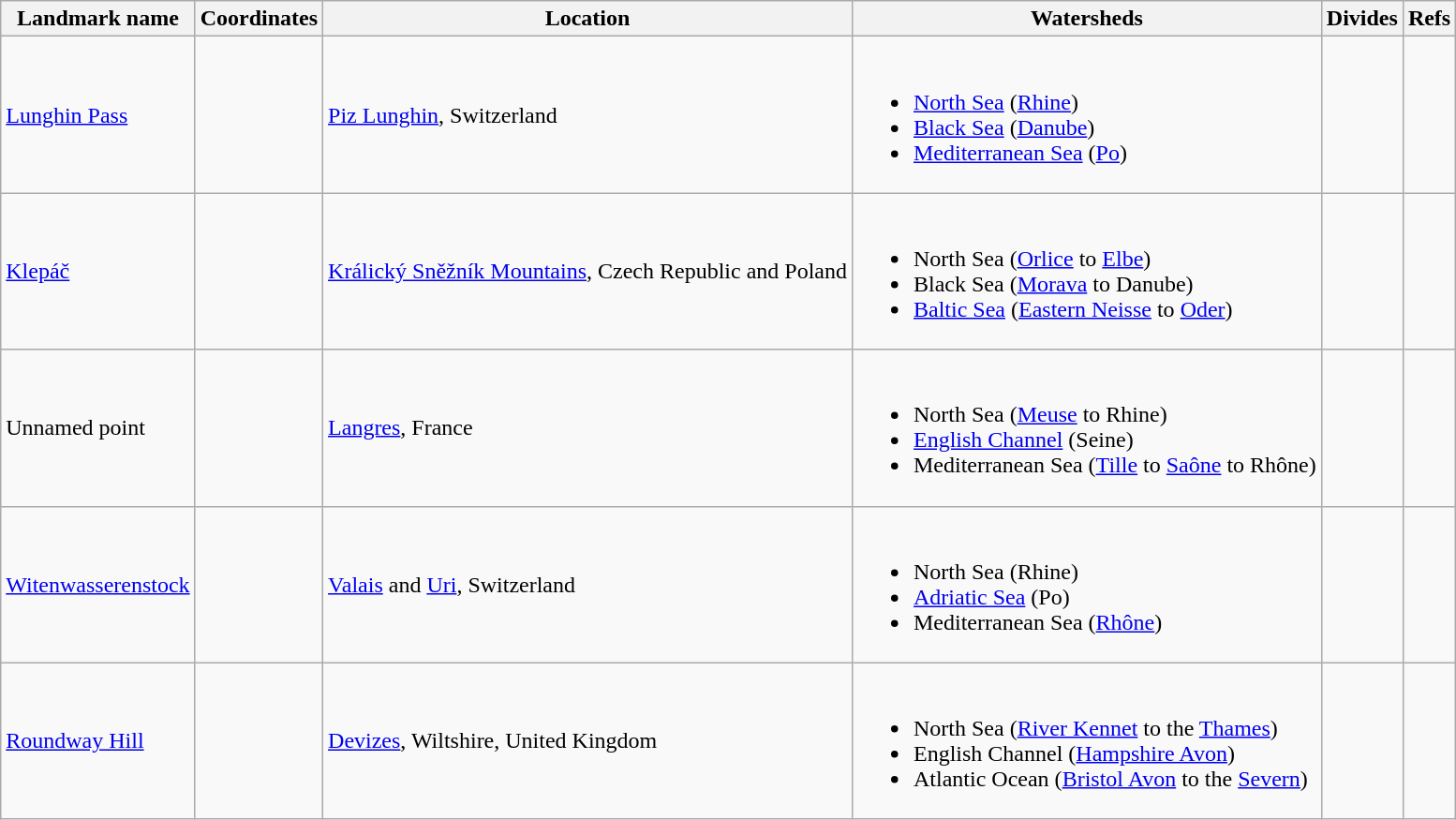<table class="wikitable plainrowheaders">
<tr>
<th scope="col">Landmark name</th>
<th scope="col">Coordinates</th>
<th scope="col">Location</th>
<th scope="col">Watersheds</th>
<th scope="col">Divides</th>
<th scope="col">Refs</th>
</tr>
<tr>
<td><a href='#'>Lunghin Pass</a></td>
<td></td>
<td><a href='#'>Piz Lunghin</a>, Switzerland</td>
<td><br><ul><li><a href='#'>North Sea</a> (<a href='#'>Rhine</a>)</li><li><a href='#'>Black Sea</a> (<a href='#'>Danube</a>)</li><li><a href='#'>Mediterranean Sea</a> (<a href='#'>Po</a>)</li></ul></td>
<td></td>
<td></td>
</tr>
<tr>
<td><a href='#'>Klepáč</a></td>
<td></td>
<td><a href='#'>Králický Sněžník Mountains</a>, Czech Republic and Poland</td>
<td><br><ul><li>North Sea (<a href='#'>Orlice</a> to <a href='#'>Elbe</a>)</li><li>Black Sea (<a href='#'>Morava</a> to Danube)</li><li><a href='#'>Baltic Sea</a> (<a href='#'>Eastern Neisse</a> to <a href='#'>Oder</a>)</li></ul></td>
<td></td>
<td></td>
</tr>
<tr>
<td>Unnamed point</td>
<td></td>
<td><a href='#'>Langres</a>, France</td>
<td><br><ul><li>North Sea (<a href='#'>Meuse</a> to Rhine)</li><li><a href='#'>English Channel</a> (Seine)</li><li>Mediterranean Sea (<a href='#'>Tille</a> to <a href='#'>Saône</a> to Rhône)</li></ul></td>
<td></td>
<td></td>
</tr>
<tr>
<td><a href='#'>Witenwasserenstock</a></td>
<td></td>
<td><a href='#'>Valais</a> and <a href='#'>Uri</a>, Switzerland</td>
<td><br><ul><li>North Sea (Rhine)</li><li><a href='#'>Adriatic Sea</a> (Po)</li><li>Mediterranean Sea (<a href='#'>Rhône</a>)</li></ul></td>
<td></td>
<td></td>
</tr>
<tr>
<td><a href='#'>Roundway Hill</a></td>
<td></td>
<td><a href='#'>Devizes</a>, Wiltshire, United Kingdom</td>
<td><br><ul><li>North Sea (<a href='#'>River Kennet</a> to the <a href='#'>Thames</a>)</li><li>English Channel (<a href='#'>Hampshire Avon</a>)</li><li>Atlantic Ocean (<a href='#'>Bristol Avon</a> to the <a href='#'>Severn</a>)</li></ul></td>
<td></td>
<td></td>
</tr>
</table>
